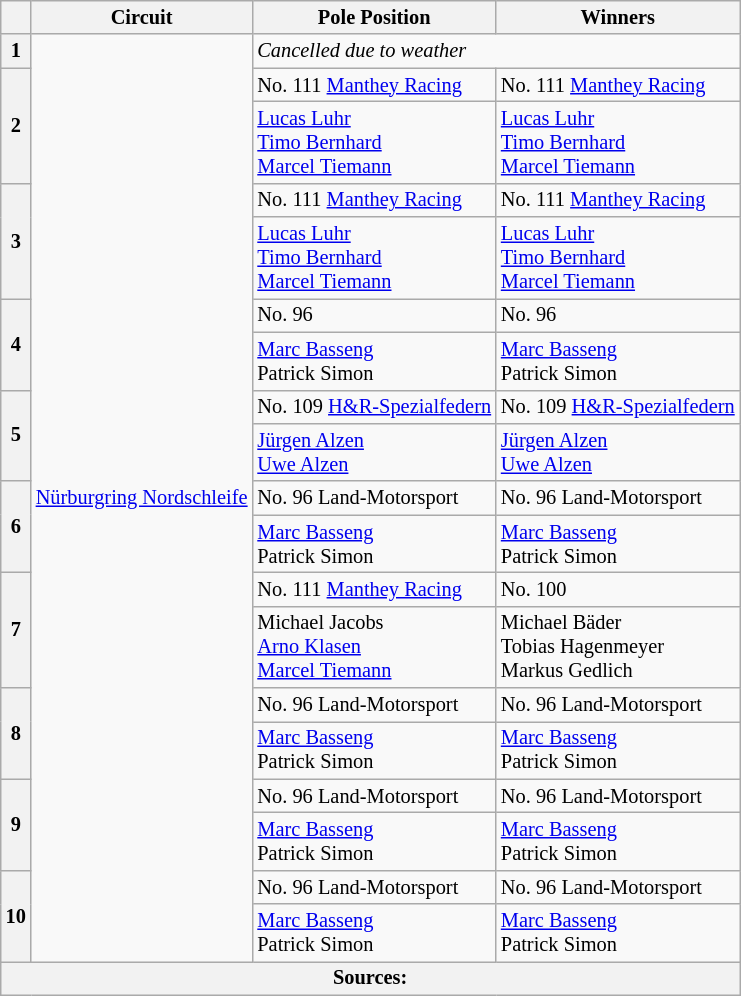<table class="wikitable" style="font-size: 85%;">
<tr>
<th></th>
<th>Circuit</th>
<th>Pole Position</th>
<th>Winners</th>
</tr>
<tr>
<th>1</th>
<td rowspan=19> <a href='#'>Nürburgring Nordschleife</a></td>
<td colspan=2><em>Cancelled due to weather</em></td>
</tr>
<tr>
<th rowspan=2>2</th>
<td>No. 111 <a href='#'>Manthey Racing</a></td>
<td>No. 111 <a href='#'>Manthey Racing</a></td>
</tr>
<tr>
<td> <a href='#'>Lucas Luhr</a><br> <a href='#'>Timo Bernhard</a><br> <a href='#'>Marcel Tiemann</a></td>
<td> <a href='#'>Lucas Luhr</a><br> <a href='#'>Timo Bernhard</a><br> <a href='#'>Marcel Tiemann</a></td>
</tr>
<tr>
<th rowspan=2>3</th>
<td>No. 111 <a href='#'>Manthey Racing</a></td>
<td>No. 111 <a href='#'>Manthey Racing</a></td>
</tr>
<tr>
<td> <a href='#'>Lucas Luhr</a><br> <a href='#'>Timo Bernhard</a><br> <a href='#'>Marcel Tiemann</a></td>
<td> <a href='#'>Lucas Luhr</a><br> <a href='#'>Timo Bernhard</a><br> <a href='#'>Marcel Tiemann</a></td>
</tr>
<tr>
<th rowspan=2>4</th>
<td>No. 96</td>
<td>No. 96</td>
</tr>
<tr>
<td> <a href='#'>Marc Basseng</a><br> Patrick Simon</td>
<td> <a href='#'>Marc Basseng</a><br> Patrick Simon</td>
</tr>
<tr>
<th rowspan=2>5</th>
<td>No. 109 <a href='#'>H&R-Spezialfedern</a></td>
<td>No. 109 <a href='#'>H&R-Spezialfedern</a></td>
</tr>
<tr>
<td> <a href='#'>Jürgen Alzen</a><br> <a href='#'>Uwe Alzen</a></td>
<td> <a href='#'>Jürgen Alzen</a><br> <a href='#'>Uwe Alzen</a></td>
</tr>
<tr>
<th rowspan=2>6</th>
<td>No. 96 Land-Motorsport</td>
<td>No. 96 Land-Motorsport</td>
</tr>
<tr>
<td> <a href='#'>Marc Basseng</a><br> Patrick Simon</td>
<td> <a href='#'>Marc Basseng</a><br> Patrick Simon</td>
</tr>
<tr>
<th rowspan=2>7</th>
<td>No. 111 <a href='#'>Manthey Racing</a></td>
<td>No. 100</td>
</tr>
<tr>
<td> Michael Jacobs<br> <a href='#'>Arno Klasen</a><br> <a href='#'>Marcel Tiemann</a></td>
<td> Michael Bäder<br> Tobias Hagenmeyer<br> Markus Gedlich</td>
</tr>
<tr>
<th rowspan=2>8</th>
<td>No. 96 Land-Motorsport</td>
<td>No. 96 Land-Motorsport</td>
</tr>
<tr>
<td> <a href='#'>Marc Basseng</a><br> Patrick Simon</td>
<td> <a href='#'>Marc Basseng</a><br> Patrick Simon</td>
</tr>
<tr>
<th rowspan=2>9</th>
<td>No. 96 Land-Motorsport</td>
<td>No. 96 Land-Motorsport</td>
</tr>
<tr>
<td> <a href='#'>Marc Basseng</a><br> Patrick Simon</td>
<td> <a href='#'>Marc Basseng</a><br> Patrick Simon</td>
</tr>
<tr>
<th rowspan=2>10</th>
<td>No. 96 Land-Motorsport</td>
<td>No. 96 Land-Motorsport</td>
</tr>
<tr>
<td> <a href='#'>Marc Basseng</a><br> Patrick Simon</td>
<td> <a href='#'>Marc Basseng</a><br> Patrick Simon</td>
</tr>
<tr>
<th colspan=4>Sources:</th>
</tr>
</table>
